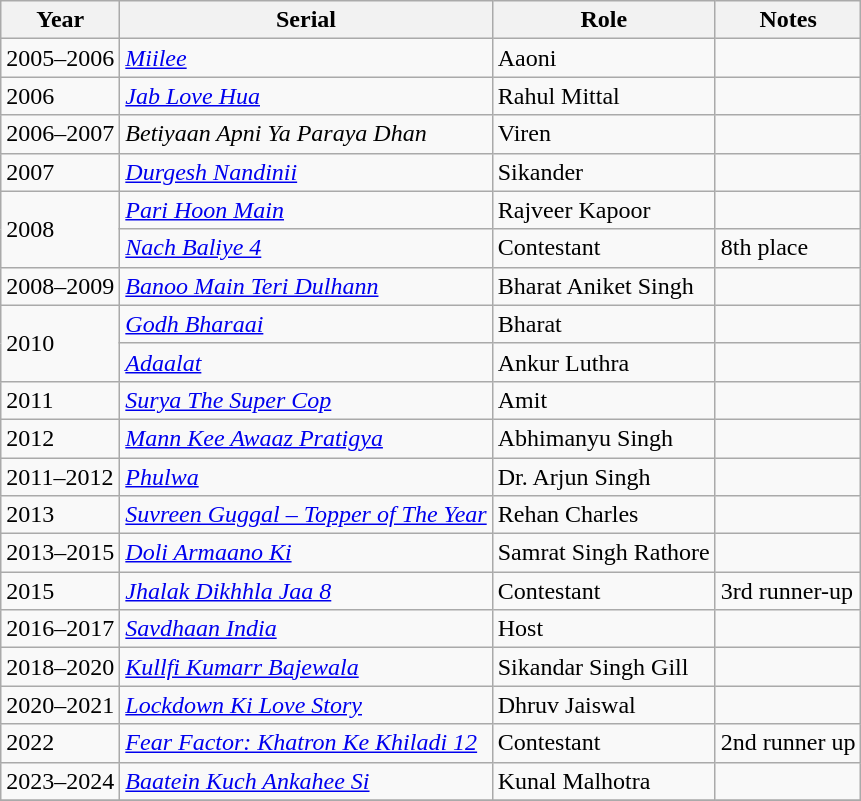<table class="wikitable" text-align:"center;">
<tr>
<th>Year</th>
<th>Serial</th>
<th>Role</th>
<th>Notes</th>
</tr>
<tr>
<td>2005–2006</td>
<td><em><a href='#'>Miilee</a></em></td>
<td>Aaoni</td>
<td></td>
</tr>
<tr>
<td>2006</td>
<td><em><a href='#'>Jab Love Hua</a></em></td>
<td>Rahul Mittal</td>
<td></td>
</tr>
<tr>
<td>2006–2007</td>
<td><em>Betiyaan Apni Ya Paraya Dhan </em></td>
<td>Viren</td>
<td></td>
</tr>
<tr>
<td>2007</td>
<td><em><a href='#'>Durgesh Nandinii</a> </em></td>
<td>Sikander</td>
<td></td>
</tr>
<tr>
<td rowspan="2">2008</td>
<td><em><a href='#'>Pari Hoon Main</a></em></td>
<td>Rajveer Kapoor</td>
<td></td>
</tr>
<tr>
<td><em><a href='#'>Nach Baliye 4</a></em></td>
<td>Contestant</td>
<td>8th place</td>
</tr>
<tr>
<td>2008–2009</td>
<td><em><a href='#'>Banoo Main Teri Dulhann</a></em></td>
<td>Bharat Aniket Singh</td>
<td></td>
</tr>
<tr>
<td rowspan="2">2010</td>
<td><em><a href='#'>Godh Bharaai</a></em></td>
<td>Bharat</td>
<td></td>
</tr>
<tr>
<td><em><a href='#'>Adaalat</a></em></td>
<td>Ankur Luthra</td>
<td></td>
</tr>
<tr>
<td>2011</td>
<td><em><a href='#'>Surya The Super Cop</a></em></td>
<td>Amit</td>
<td></td>
</tr>
<tr>
<td>2012</td>
<td><em><a href='#'>Mann Kee Awaaz Pratigya</a></em></td>
<td>Abhimanyu Singh</td>
<td></td>
</tr>
<tr>
<td>2011–2012</td>
<td><em><a href='#'>Phulwa</a></em></td>
<td>Dr. Arjun Singh</td>
<td></td>
</tr>
<tr>
<td>2013</td>
<td><em><a href='#'>Suvreen Guggal – Topper of The Year</a></em></td>
<td>Rehan Charles</td>
<td></td>
</tr>
<tr>
<td>2013–2015</td>
<td><em><a href='#'>Doli Armaano Ki</a></em></td>
<td>Samrat Singh Rathore</td>
<td></td>
</tr>
<tr>
<td>2015</td>
<td><em><a href='#'>Jhalak Dikhhla Jaa 8</a></em></td>
<td>Contestant</td>
<td>3rd runner-up</td>
</tr>
<tr>
<td>2016–2017</td>
<td><em><a href='#'>Savdhaan India</a></em></td>
<td>Host</td>
<td></td>
</tr>
<tr>
<td>2018–2020</td>
<td><em><a href='#'>Kullfi Kumarr Bajewala</a></em></td>
<td>Sikandar Singh Gill</td>
<td></td>
</tr>
<tr>
<td>2020–2021</td>
<td><em><a href='#'>Lockdown Ki Love Story</a></em></td>
<td>Dhruv Jaiswal</td>
<td></td>
</tr>
<tr>
<td>2022</td>
<td><em><a href='#'>Fear Factor: Khatron Ke Khiladi 12</a></em></td>
<td>Contestant</td>
<td>2nd runner up</td>
</tr>
<tr>
<td>2023–2024</td>
<td><em><a href='#'>Baatein Kuch Ankahee Si</a></em></td>
<td>Kunal Malhotra</td>
<td></td>
</tr>
<tr>
</tr>
</table>
